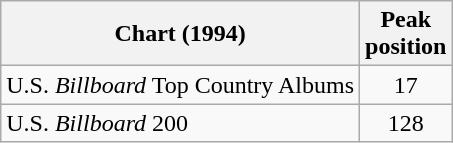<table class="wikitable">
<tr>
<th>Chart (1994)</th>
<th>Peak<br>position</th>
</tr>
<tr>
<td>U.S. <em>Billboard</em> Top Country Albums</td>
<td align="center">17</td>
</tr>
<tr>
<td>U.S. <em>Billboard</em> 200</td>
<td align="center">128</td>
</tr>
</table>
